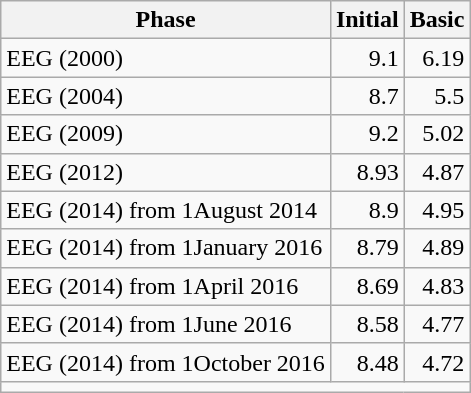<table class="wikitable" style="text-align:right">
<tr>
<th>Phase</th>
<th>Initial</th>
<th>Basic</th>
</tr>
<tr>
<td align="left">EEG (2000)</td>
<td>9.1</td>
<td>6.19</td>
</tr>
<tr>
<td align="left">EEG (2004)</td>
<td>8.7</td>
<td>5.5</td>
</tr>
<tr>
<td align="left">EEG (2009)</td>
<td>9.2</td>
<td>5.02</td>
</tr>
<tr>
<td align="left">EEG (2012)</td>
<td>8.93</td>
<td>4.87</td>
</tr>
<tr>
<td align="left">EEG (2014) from 1August 2014</td>
<td>8.9</td>
<td>4.95</td>
</tr>
<tr>
<td align="left">EEG (2014) from 1January 2016</td>
<td>8.79</td>
<td>4.89</td>
</tr>
<tr>
<td align="left">EEG (2014) from 1April 2016</td>
<td>8.69</td>
<td>4.83</td>
</tr>
<tr>
<td align="left">EEG (2014) from 1June 2016</td>
<td>8.58</td>
<td>4.77</td>
</tr>
<tr>
<td align="left">EEG (2014) from 1October 2016</td>
<td>8.48</td>
<td>4.72</td>
</tr>
<tr>
<td colspan="3" align="left"></td>
</tr>
</table>
